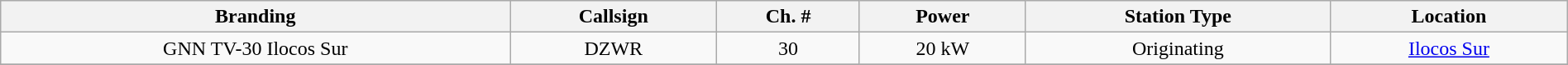<table class="wikitable" style="width:100%; text-align:center;">
<tr>
<th>Branding</th>
<th>Callsign</th>
<th>Ch. #</th>
<th>Power</th>
<th>Station Type</th>
<th>Location</th>
</tr>
<tr>
<td>GNN TV-30 Ilocos Sur</td>
<td>DZWR</td>
<td>30</td>
<td>20 kW</td>
<td>Originating</td>
<td><a href='#'>Ilocos Sur</a></td>
</tr>
<tr>
</tr>
</table>
